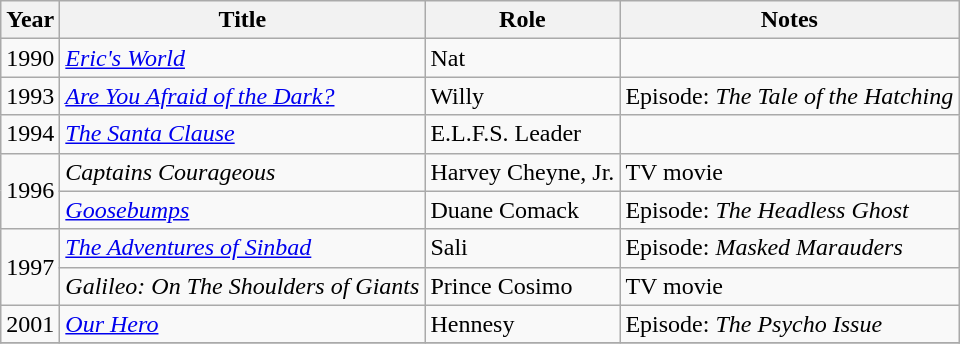<table class="wikitable">
<tr>
<th>Year</th>
<th>Title</th>
<th>Role</th>
<th>Notes</th>
</tr>
<tr>
<td>1990</td>
<td><em><a href='#'>Eric's World</a></em></td>
<td>Nat</td>
<td></td>
</tr>
<tr>
<td>1993</td>
<td><em><a href='#'>Are You Afraid of the Dark?</a></em></td>
<td>Willy</td>
<td>Episode: <em>The Tale of the Hatching</em></td>
</tr>
<tr>
<td>1994</td>
<td><em><a href='#'>The Santa Clause</a></em></td>
<td>E.L.F.S. Leader</td>
<td></td>
</tr>
<tr>
<td rowspan=2>1996</td>
<td><em>Captains Courageous</em></td>
<td>Harvey Cheyne, Jr.</td>
<td>TV movie</td>
</tr>
<tr>
<td><em><a href='#'>Goosebumps</a></em></td>
<td>Duane Comack</td>
<td>Episode: <em>The Headless Ghost</em></td>
</tr>
<tr>
<td rowspan=2>1997</td>
<td><em><a href='#'>The Adventures of Sinbad</a></em></td>
<td>Sali</td>
<td>Episode: <em>Masked Marauders</em></td>
</tr>
<tr>
<td><em>Galileo: On The Shoulders of Giants</em></td>
<td>Prince Cosimo</td>
<td>TV movie</td>
</tr>
<tr>
<td>2001</td>
<td><em><a href='#'>Our Hero</a></em></td>
<td>Hennesy</td>
<td>Episode: <em> The Psycho Issue</em></td>
</tr>
<tr>
</tr>
</table>
